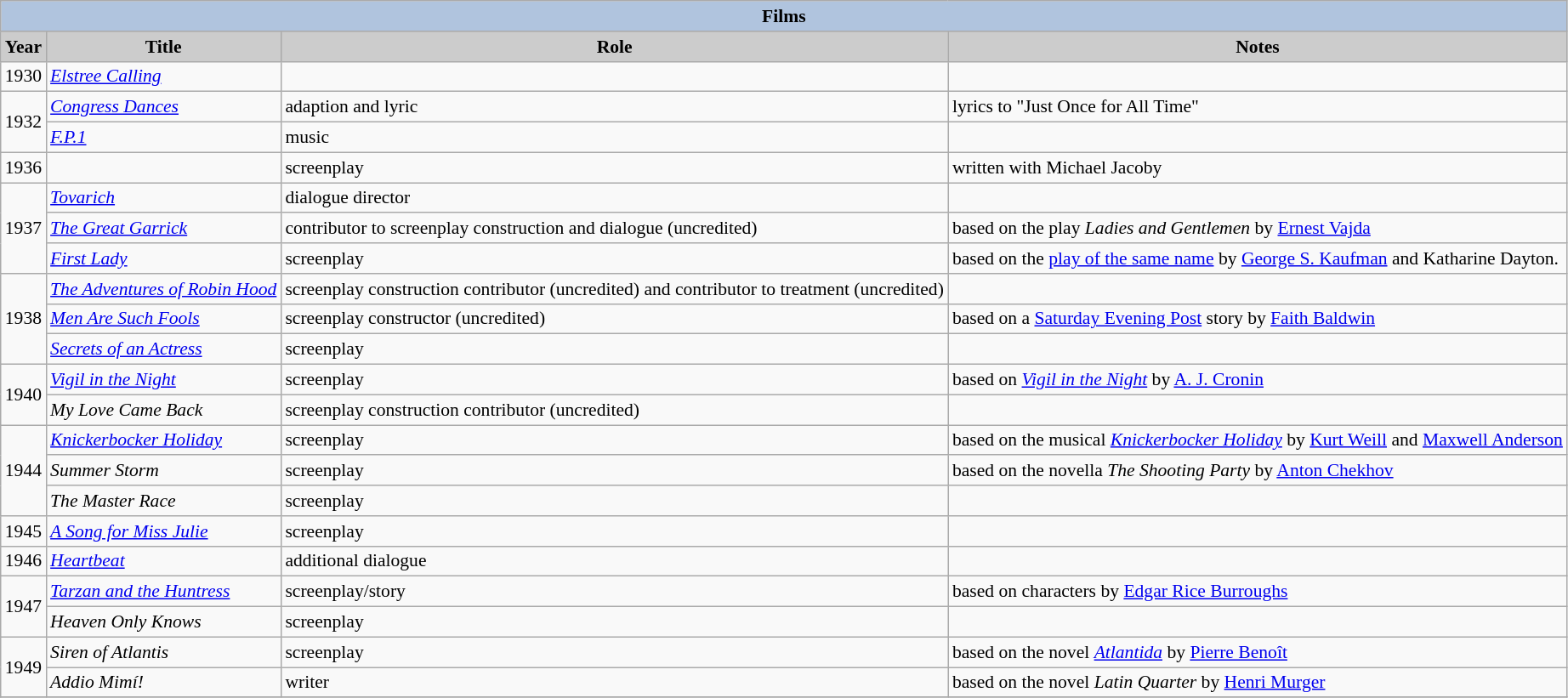<table class="wikitable" style="font-size:90%">
<tr>
<th colspan=4 style="background:LightSteelBlue">Films</th>
</tr>
<tr>
<th style="background:#CCCCCC">Year</th>
<th style="background:#CCCCCC">Title</th>
<th style="background:#CCCCCC">Role</th>
<th style="background:#CCCCCC">Notes</th>
</tr>
<tr>
<td rowspan=1>1930</td>
<td><em><a href='#'>Elstree Calling</a></em></td>
<td></td>
<td></td>
</tr>
<tr>
<td rowspan=2>1932</td>
<td><em><a href='#'>Congress Dances</a></em></td>
<td>adaption and lyric</td>
<td>lyrics to "Just Once for All Time"</td>
</tr>
<tr>
<td><em><a href='#'>F.P.1</a></em></td>
<td>music</td>
<td></td>
</tr>
<tr>
<td rowspan=1>1936</td>
<td></td>
<td>screenplay</td>
<td>written with Michael Jacoby</td>
</tr>
<tr>
<td rowspan=3>1937</td>
<td><em><a href='#'>Tovarich</a></em></td>
<td>dialogue director</td>
<td></td>
</tr>
<tr>
<td><em><a href='#'>The Great Garrick</a></em></td>
<td>contributor to screenplay construction and dialogue (uncredited)</td>
<td>based on the play <em>Ladies and Gentlemen</em> by <a href='#'>Ernest Vajda</a></td>
</tr>
<tr>
<td><em><a href='#'>First Lady</a></em></td>
<td>screenplay</td>
<td>based on the <a href='#'>play of the same name</a> by <a href='#'>George S. Kaufman</a> and Katharine Dayton.</td>
</tr>
<tr>
<td rowspan=3>1938</td>
<td><em><a href='#'>The Adventures of Robin Hood</a></em></td>
<td>screenplay construction contributor (uncredited) and contributor to treatment (uncredited)</td>
<td></td>
</tr>
<tr>
<td><em><a href='#'>Men Are Such Fools</a></em></td>
<td>screenplay constructor (uncredited)</td>
<td>based on a <a href='#'>Saturday Evening Post</a> story by <a href='#'>Faith Baldwin</a></td>
</tr>
<tr>
<td><em><a href='#'>Secrets of an Actress</a></em></td>
<td>screenplay</td>
<td></td>
</tr>
<tr>
<td rowspan=2>1940</td>
<td><em><a href='#'>Vigil in the Night</a></em></td>
<td>screenplay</td>
<td>based on <em><a href='#'>Vigil in the Night</a></em> by <a href='#'>A. J. Cronin</a></td>
</tr>
<tr>
<td><em>My Love Came Back</em></td>
<td>screenplay construction contributor (uncredited)</td>
<td></td>
</tr>
<tr>
<td rowspan=3>1944</td>
<td><em><a href='#'>Knickerbocker Holiday</a></em></td>
<td>screenplay</td>
<td>based on the musical <em><a href='#'>Knickerbocker Holiday</a></em> by <a href='#'>Kurt Weill</a> and <a href='#'>Maxwell Anderson</a></td>
</tr>
<tr>
<td><em>Summer Storm</em></td>
<td>screenplay</td>
<td>based on the novella <em>The Shooting Party</em> by <a href='#'>Anton Chekhov</a></td>
</tr>
<tr>
<td><em>The Master Race</em></td>
<td>screenplay</td>
<td></td>
</tr>
<tr>
<td rowspan=1>1945</td>
<td><em><a href='#'>A Song for Miss Julie</a></em></td>
<td>screenplay</td>
<td></td>
</tr>
<tr>
<td rowspan=1>1946</td>
<td><em><a href='#'>Heartbeat</a></em></td>
<td>additional dialogue</td>
<td></td>
</tr>
<tr>
<td rowspan=2>1947</td>
<td><em><a href='#'>Tarzan and the Huntress</a></em></td>
<td>screenplay/story</td>
<td>based on characters by <a href='#'>Edgar Rice Burroughs</a></td>
</tr>
<tr>
<td><em>Heaven Only Knows</em></td>
<td>screenplay</td>
<td></td>
</tr>
<tr>
<td rowspan=2>1949</td>
<td><em>Siren of Atlantis</em></td>
<td>screenplay</td>
<td>based on the novel <em><a href='#'>Atlantida</a></em> by <a href='#'>Pierre Benoît</a></td>
</tr>
<tr>
<td><em>Addio Mimí!</em></td>
<td>writer</td>
<td>based on the novel <em>Latin Quarter</em> by <a href='#'>Henri Murger</a></td>
</tr>
<tr>
</tr>
</table>
